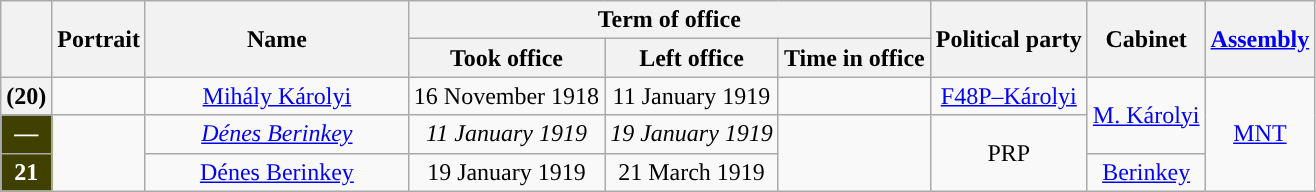<table class="wikitable" style="text-align:center;">
<tr>
<th rowspan=2></th>
<th rowspan=2>Portrait</th>
<th width=20% rowspan=2>Name<br></th>
<th colspan=3>Term of office</th>
<th rowspan=2>Political party</th>
<th rowspan=2>Cabinet</th>
<th rowspan=2><a href='#'>Assembly</a><br></th>
</tr>
<tr>
<th>Took office</th>
<th>Left office</th>
<th>Time in office</th>
</tr>
<tr>
<th style="background:">(20)</th>
<td></td>
<td><a href='#'>Mihály Károlyi</a><br></td>
<td>16 November 1918</td>
<td>11 January 1919</td>
<td></td>
<td><a href='#'>F48P–Károlyi</a></td>
<td rowspan=2><a href='#'>M. Károlyi</a><br></td>
<td rowspan=3><a href='#'>MNT </a></td>
</tr>
<tr>
<th style="background:#404000; color:white;">—</th>
<td rowspan=2></td>
<td><em><a href='#'>Dénes Berinkey</a></em><br></td>
<td><em>11 January 1919</em></td>
<td><em>19 January 1919</em></td>
<td rowspan=2></td>
<td rowspan=2>PRP</td>
</tr>
<tr>
<th style="background:#404000; color:white;">21</th>
<td><a href='#'>Dénes Berinkey</a><br></td>
<td>19 January 1919</td>
<td>21 March 1919</td>
<td><a href='#'>Berinkey</a><br></td>
</tr>
</table>
